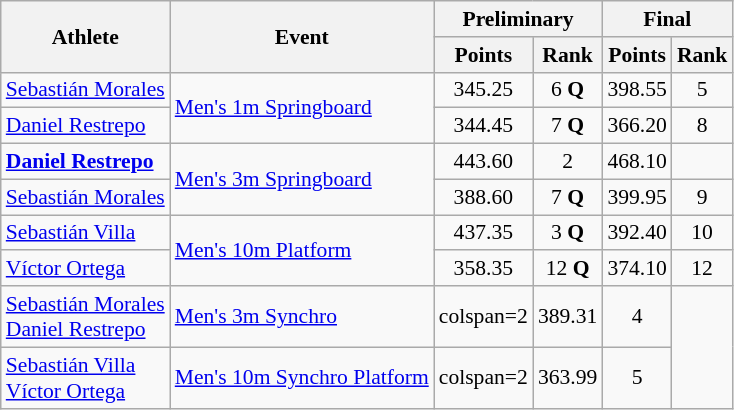<table class=wikitable style="font-size:90%">
<tr>
<th rowspan="2">Athlete</th>
<th rowspan="2">Event</th>
<th colspan="2">Preliminary</th>
<th colspan="2">Final</th>
</tr>
<tr>
<th>Points</th>
<th>Rank</th>
<th>Points</th>
<th>Rank</th>
</tr>
<tr align=center>
<td align=left><a href='#'>Sebastián Morales</a></td>
<td rowspan="2" align=left><a href='#'>Men's 1m Springboard</a></td>
<td>345.25</td>
<td>6 <strong>Q</strong></td>
<td>398.55</td>
<td>5</td>
</tr>
<tr align=center>
<td align=left><a href='#'>Daniel Restrepo</a></td>
<td>344.45</td>
<td>7 <strong>Q</strong></td>
<td>366.20</td>
<td>8</td>
</tr>
<tr align=center>
<td align=left><strong><a href='#'>Daniel Restrepo</a></strong></td>
<td rowspan="2" align=left><a href='#'>Men's 3m Springboard</a></td>
<td>443.60</td>
<td>2</td>
<td>468.10</td>
<td></td>
</tr>
<tr align=center>
<td align=left><a href='#'>Sebastián Morales</a></td>
<td>388.60</td>
<td>7 <strong>Q</strong></td>
<td>399.95</td>
<td>9</td>
</tr>
<tr align=center>
<td align=left><a href='#'>Sebastián Villa</a></td>
<td rowspan="2" align=left><a href='#'>Men's 10m Platform</a></td>
<td>437.35</td>
<td>3 <strong>Q</strong></td>
<td>392.40</td>
<td>10</td>
</tr>
<tr align=center>
<td align=left><a href='#'>Víctor Ortega</a></td>
<td>358.35</td>
<td>12 <strong>Q</strong></td>
<td>374.10</td>
<td>12</td>
</tr>
<tr align=center>
<td align=left><a href='#'>Sebastián Morales</a><br><a href='#'>Daniel Restrepo</a></td>
<td align=left><a href='#'>Men's 3m Synchro</a></td>
<td>colspan=2 </td>
<td>389.31</td>
<td>4</td>
</tr>
<tr align=center>
<td align=left><a href='#'>Sebastián Villa</a><br><a href='#'>Víctor Ortega</a></td>
<td align=left><a href='#'>Men's 10m Synchro Platform</a></td>
<td>colspan=2 </td>
<td>363.99</td>
<td>5</td>
</tr>
</table>
